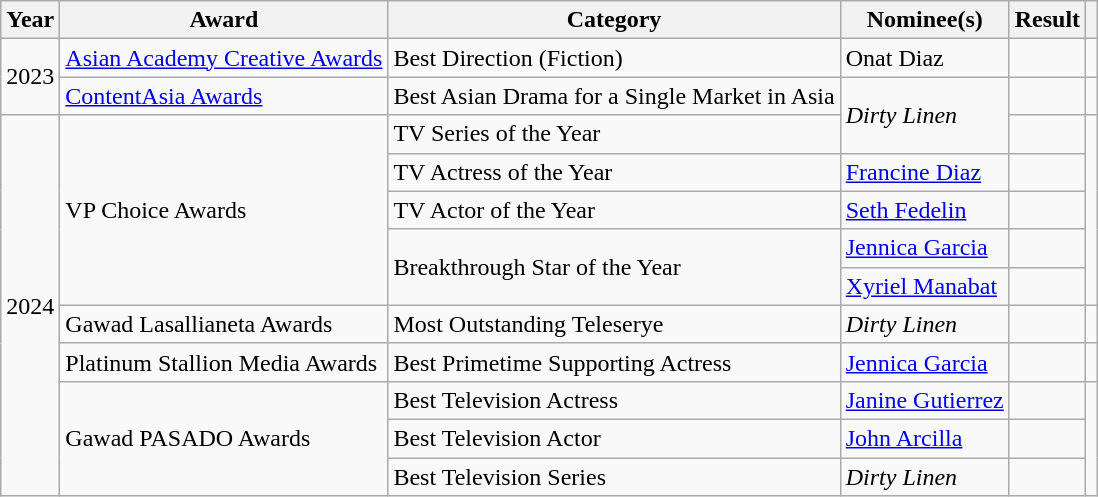<table class="wikitable sortable">
<tr>
<th>Year</th>
<th>Award</th>
<th>Category</th>
<th>Nominee(s)</th>
<th>Result</th>
<th></th>
</tr>
<tr>
<td rowspan="2">2023</td>
<td><a href='#'>Asian Academy Creative Awards</a></td>
<td>Best Direction (Fiction)</td>
<td>Onat Diaz</td>
<td></td>
<td></td>
</tr>
<tr>
<td><a href='#'>ContentAsia Awards</a></td>
<td>Best Asian Drama for a Single Market in Asia</td>
<td rowspan="2"><em>Dirty Linen</em></td>
<td></td>
<td></td>
</tr>
<tr>
<td rowspan="10">2024</td>
<td rowspan="5">VP Choice Awards</td>
<td>TV Series of the Year</td>
<td></td>
<td rowspan="5"></td>
</tr>
<tr>
<td>TV Actress of the Year</td>
<td><a href='#'>Francine Diaz</a></td>
<td></td>
</tr>
<tr>
<td>TV Actor of the Year</td>
<td><a href='#'>Seth Fedelin</a></td>
<td></td>
</tr>
<tr>
<td rowspan="2">Breakthrough Star of the Year</td>
<td><a href='#'>Jennica Garcia</a></td>
<td></td>
</tr>
<tr>
<td><a href='#'>Xyriel Manabat</a></td>
<td></td>
</tr>
<tr>
<td>Gawad Lasallianeta Awards</td>
<td>Most Outstanding Teleserye</td>
<td><em>Dirty Linen</em></td>
<td></td>
<td></td>
</tr>
<tr>
<td>Platinum Stallion Media Awards</td>
<td>Best Primetime Supporting Actress</td>
<td><a href='#'>Jennica Garcia</a></td>
<td></td>
<td></td>
</tr>
<tr>
<td rowspan="3">Gawad PASADO Awards</td>
<td>Best Television Actress</td>
<td><a href='#'>Janine Gutierrez</a></td>
<td></td>
<td rowspan="3"></td>
</tr>
<tr>
<td>Best Television Actor</td>
<td><a href='#'>John Arcilla</a></td>
<td></td>
</tr>
<tr>
<td>Best Television Series</td>
<td><em>Dirty Linen</em></td>
<td></td>
</tr>
</table>
